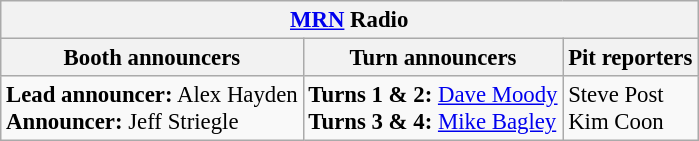<table class="wikitable" style="font-size: 95%;">
<tr>
<th colspan="3"><a href='#'>MRN</a> Radio</th>
</tr>
<tr>
<th>Booth announcers</th>
<th>Turn announcers</th>
<th>Pit reporters</th>
</tr>
<tr>
<td><strong>Lead announcer:</strong> Alex Hayden<br><strong>Announcer:</strong> Jeff Striegle</td>
<td><strong>Turns 1 & 2:</strong> <a href='#'>Dave Moody</a><br><strong>Turns 3 & 4:</strong> <a href='#'>Mike Bagley</a></td>
<td>Steve Post<br>Kim Coon</td>
</tr>
</table>
